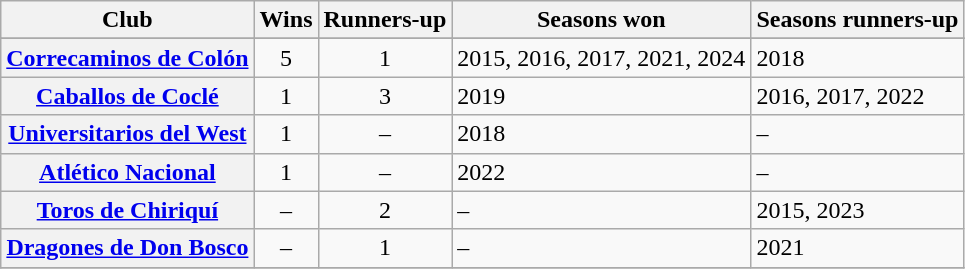<table class="wikitable sortable plainrowheaders" style="text-align:left">
<tr>
<th scope="col">Club</th>
<th scope="col">Wins</th>
<th scope="col">Runners-up</th>
<th scope="col">Seasons won</th>
<th scope="col">Seasons runners-up</th>
</tr>
<tr>
</tr>
<tr>
<th scope="row"><a href='#'>Correcaminos de Colón</a></th>
<td align="center">5</td>
<td align=center>1</td>
<td>2015, 2016, 2017, 2021, 2024</td>
<td>2018</td>
</tr>
<tr>
<th scope="row"><a href='#'>Caballos de Coclé</a></th>
<td align="center">1</td>
<td align=center>3</td>
<td>2019</td>
<td>2016, 2017, 2022</td>
</tr>
<tr>
<th scope="row"><a href='#'>Universitarios del West</a></th>
<td align="center">1</td>
<td align=center>–</td>
<td>2018</td>
<td>–</td>
</tr>
<tr>
<th scope="row"><a href='#'>Atlético Nacional</a></th>
<td align="center">1</td>
<td align="center">–</td>
<td>2022</td>
<td>–</td>
</tr>
<tr>
<th scope="row"><a href='#'>Toros de Chiriquí</a></th>
<td align="center">–</td>
<td align=center>2</td>
<td>–</td>
<td>2015, 2023</td>
</tr>
<tr>
<th scope="row"><a href='#'>Dragones de Don Bosco</a></th>
<td align="center">–</td>
<td align=center>1</td>
<td>–</td>
<td>2021</td>
</tr>
<tr>
</tr>
</table>
